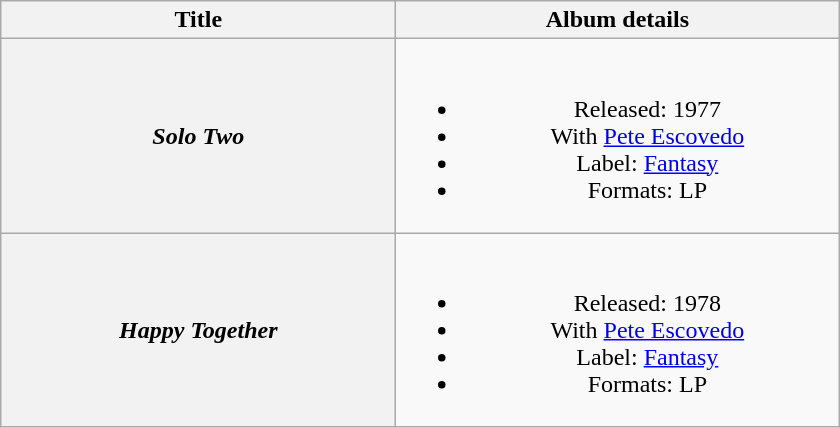<table class="wikitable plainrowheaders" style="text-align:center;">
<tr>
<th scope="col" rowspan="1" style="width:16em;">Title</th>
<th scope="col" rowspan="1" style="width:18em;">Album details</th>
</tr>
<tr>
<th scope="row"><em>Solo Two</em></th>
<td><br><ul><li>Released: 1977</li><li>With <a href='#'>Pete Escovedo</a></li><li>Label: <a href='#'>Fantasy</a></li><li>Formats: LP</li></ul></td>
</tr>
<tr>
<th scope="row"><em>Happy Together</em></th>
<td><br><ul><li>Released: 1978</li><li>With <a href='#'>Pete Escovedo</a></li><li>Label: <a href='#'>Fantasy</a></li><li>Formats: LP</li></ul></td>
</tr>
</table>
